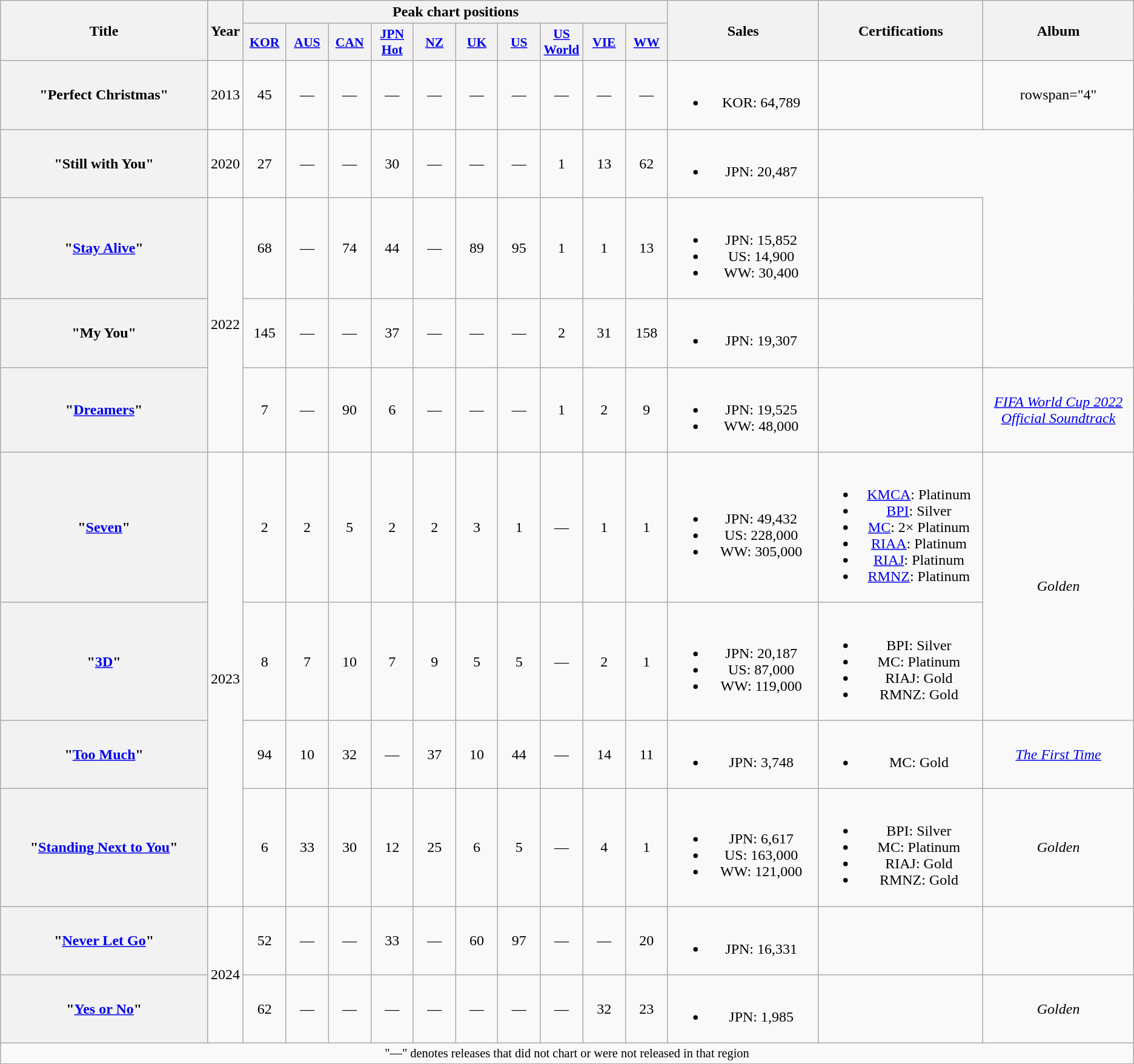<table class="wikitable plainrowheaders" style="text-align:center;" border="1">
<tr>
<th scope="col" rowspan="2" style="width:14em;">Title</th>
<th scope="col" rowspan="2" style="width:1em;">Year</th>
<th scope="col" colspan="10">Peak chart positions</th>
<th scope="col" rowspan="2" style="width:10em;">Sales</th>
<th scope="col" rowspan="2" style="width:11em;">Certifications</th>
<th scope="col" rowspan="2" style="width:10em;">Album</th>
</tr>
<tr>
<th scope="col" style="width:2.8em;font-size:90%;"><a href='#'>KOR</a><br></th>
<th scope="col" style="width:2.8em;font-size:90%;"><a href='#'>AUS</a><br></th>
<th scope="col" style="width:2.8em;font-size:90%;"><a href='#'>CAN</a><br></th>
<th scope="col" style="width:2.8em;font-size:90%;"><a href='#'>JPN<br>Hot</a><br></th>
<th scope="col" style="width:2.8em;font-size:90%;"><a href='#'>NZ</a><br></th>
<th scope="col" style="width:2.8em;font-size:90%;"><a href='#'>UK</a><br></th>
<th scope="col" style="width:2.8em;font-size:90%;"><a href='#'>US</a><br></th>
<th scope="col" style="width:2.8em;font-size:90%;"><a href='#'>US World</a><br></th>
<th scope=col style="width:2.8em;font-size:90%;"><a href='#'>VIE</a><br></th>
<th scope="col" style="width:2.8em;font-size:90%;"><a href='#'>WW</a><br></th>
</tr>
<tr>
<th scope="row">"Perfect Christmas"<br></th>
<td>2013</td>
<td>45</td>
<td>—</td>
<td>—</td>
<td>—</td>
<td>—</td>
<td>—</td>
<td>—</td>
<td>—</td>
<td>—</td>
<td>—</td>
<td><br><ul><li>KOR: 64,789</li></ul></td>
<td></td>
<td>rowspan="4" </td>
</tr>
<tr>
<th scope="row">"Still with You"</th>
<td>2020</td>
<td>27</td>
<td>—</td>
<td>—</td>
<td>30</td>
<td>—</td>
<td>—</td>
<td>—</td>
<td>1</td>
<td>13</td>
<td>62</td>
<td><br><ul><li>JPN: 20,487</li></ul></td>
</tr>
<tr>
<th scope="row">"<a href='#'>Stay Alive</a>"</th>
<td rowspan="3">2022</td>
<td>68</td>
<td>—</td>
<td>74</td>
<td>44</td>
<td>—</td>
<td>89</td>
<td>95</td>
<td>1</td>
<td>1</td>
<td>13</td>
<td><br><ul><li>JPN: 15,852</li><li>US: 14,900</li><li>WW: 30,400</li></ul></td>
<td></td>
</tr>
<tr>
<th scope="row">"My You"</th>
<td>145</td>
<td>—</td>
<td>—</td>
<td>37</td>
<td>—</td>
<td>—</td>
<td>—</td>
<td>2</td>
<td>31</td>
<td>158</td>
<td><br><ul><li>JPN: 19,307</li></ul></td>
<td></td>
</tr>
<tr>
<th scope="row">"<a href='#'>Dreamers</a>"</th>
<td>7</td>
<td>—</td>
<td>90</td>
<td>6</td>
<td>—</td>
<td>—</td>
<td>—</td>
<td>1</td>
<td>2</td>
<td>9</td>
<td><br><ul><li>JPN: 19,525</li><li>WW: 48,000</li></ul></td>
<td></td>
<td><em><a href='#'>FIFA World Cup 2022 Official Soundtrack</a></em></td>
</tr>
<tr>
<th scope="row">"<a href='#'>Seven</a>"<br></th>
<td rowspan="4">2023</td>
<td>2</td>
<td>2</td>
<td>5</td>
<td>2</td>
<td>2</td>
<td>3</td>
<td>1</td>
<td>—</td>
<td>1</td>
<td>1</td>
<td><br><ul><li>JPN: 49,432</li><li>US: 228,000</li><li>WW: 305,000</li></ul></td>
<td><br><ul><li><a href='#'>KMCA</a>: Platinum</li><li><a href='#'>BPI</a>: Silver</li><li><a href='#'>MC</a>: 2× Platinum</li><li><a href='#'>RIAA</a>: Platinum</li><li><a href='#'>RIAJ</a>: Platinum</li><li><a href='#'>RMNZ</a>: Platinum</li></ul></td>
<td rowspan="2"><em>Golden</em></td>
</tr>
<tr>
<th scope="row">"<a href='#'>3D</a>"<br></th>
<td>8</td>
<td>7</td>
<td>10</td>
<td>7</td>
<td>9</td>
<td>5</td>
<td>5</td>
<td>—</td>
<td>2</td>
<td>1</td>
<td><br><ul><li>JPN: 20,187</li><li>US: 87,000</li><li>WW: 119,000</li></ul></td>
<td><br><ul><li>BPI: Silver</li><li>MC: Platinum</li><li>RIAJ: Gold</li><li>RMNZ: Gold</li></ul></td>
</tr>
<tr>
<th scope="row">"<a href='#'>Too Much</a>"<br></th>
<td>94</td>
<td>10</td>
<td>32</td>
<td>—</td>
<td>37</td>
<td>10</td>
<td>44</td>
<td>—</td>
<td>14</td>
<td>11</td>
<td><br><ul><li>JPN: 3,748</li></ul></td>
<td><br><ul><li>MC: Gold</li></ul></td>
<td><em><a href='#'>The First Time</a></em></td>
</tr>
<tr>
<th scope="row">"<a href='#'>Standing Next to You</a>"</th>
<td>6</td>
<td>33</td>
<td>30</td>
<td>12</td>
<td>25</td>
<td>6</td>
<td>5</td>
<td>—</td>
<td>4</td>
<td>1</td>
<td><br><ul><li>JPN: 6,617</li><li>US: 163,000</li><li>WW: 121,000</li></ul></td>
<td><br><ul><li>BPI: Silver</li><li>MC: Platinum</li><li>RIAJ: Gold</li><li>RMNZ: Gold</li></ul></td>
<td><em>Golden</em></td>
</tr>
<tr>
<th scope="row">"<a href='#'>Never Let Go</a>"</th>
<td rowspan="2">2024</td>
<td>52</td>
<td>—</td>
<td>—</td>
<td>33</td>
<td>—</td>
<td>60</td>
<td>97</td>
<td>—</td>
<td>—</td>
<td>20</td>
<td><br><ul><li>JPN: 16,331</li></ul></td>
<td></td>
<td></td>
</tr>
<tr>
<th scope="row">"<a href='#'>Yes or No</a>"</th>
<td>62</td>
<td>—</td>
<td>—</td>
<td>—</td>
<td>—</td>
<td>—</td>
<td>—</td>
<td>—</td>
<td>32</td>
<td>23</td>
<td><br><ul><li>JPN: 1,985</li></ul></td>
<td></td>
<td><em>Golden</em></td>
</tr>
<tr>
<td colspan="15" style="font-size:85%">"—" denotes releases that did not chart or were not released in that region</td>
</tr>
</table>
